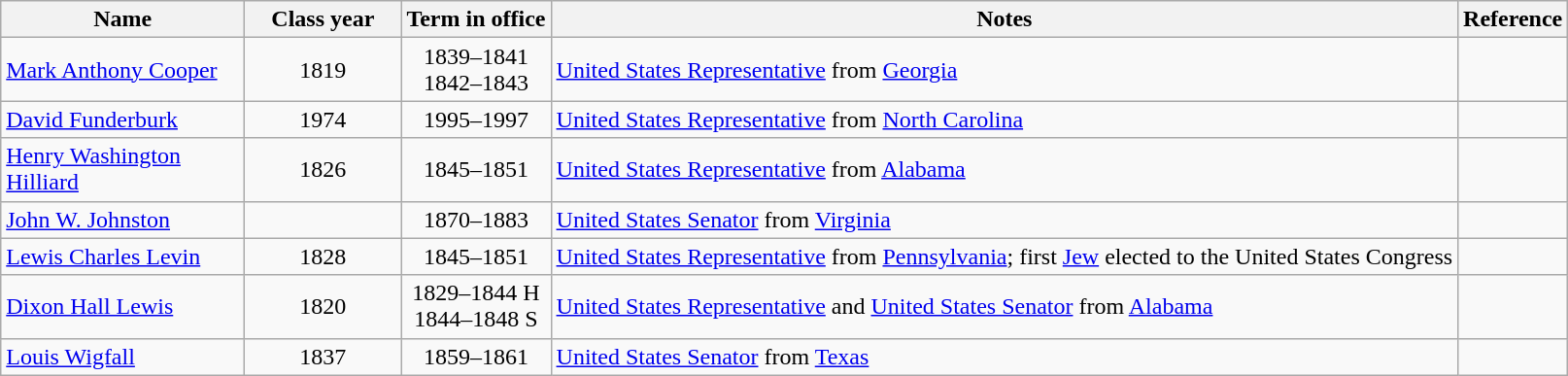<table class="wikitable sortable">
<tr>
<th width="160">Name</th>
<th width="100">Class year</th>
<th>Term in office</th>
<th width="*" class="unsortable">Notes</th>
<th width="*" class="unsortable">Reference</th>
</tr>
<tr>
<td><a href='#'>Mark Anthony Cooper</a></td>
<td align="center">1819</td>
<td align="center">1839–1841<br>1842–1843</td>
<td><a href='#'>United States Representative</a> from <a href='#'>Georgia</a></td>
<td></td>
</tr>
<tr>
<td><a href='#'>David Funderburk</a></td>
<td align="center">1974</td>
<td align="center">1995–1997</td>
<td><a href='#'>United States Representative</a> from <a href='#'>North Carolina</a></td>
<td></td>
</tr>
<tr>
<td><a href='#'>Henry Washington Hilliard</a></td>
<td align="center">1826</td>
<td align="center">1845–1851</td>
<td><a href='#'>United States Representative</a> from <a href='#'>Alabama</a></td>
<td></td>
</tr>
<tr>
<td><a href='#'>John W. Johnston</a></td>
<td align="center"></td>
<td align="center">1870–1883</td>
<td><a href='#'>United States Senator</a> from <a href='#'>Virginia</a></td>
<td></td>
</tr>
<tr>
<td><a href='#'>Lewis Charles Levin</a></td>
<td align="center">1828</td>
<td align="center">1845–1851</td>
<td><a href='#'>United States Representative</a> from <a href='#'>Pennsylvania</a>; first <a href='#'>Jew</a> elected to the United States Congress</td>
<td></td>
</tr>
<tr>
<td><a href='#'>Dixon Hall Lewis</a></td>
<td align="center">1820</td>
<td align="center">1829–1844 H<br>1844–1848 S</td>
<td><a href='#'>United States Representative</a> and <a href='#'>United States Senator</a> from <a href='#'>Alabama</a></td>
<td></td>
</tr>
<tr>
<td><a href='#'>Louis Wigfall</a></td>
<td align="center">1837</td>
<td align="center">1859–1861</td>
<td><a href='#'>United States Senator</a> from <a href='#'>Texas</a></td>
<td></td>
</tr>
</table>
